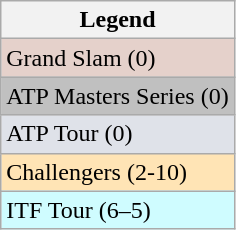<table class=wikitable>
<tr>
<th>Legend</th>
</tr>
<tr bgcolor=e5d1cb>
<td>Grand Slam (0)</td>
</tr>
<tr bgcolor=silver>
<td>ATP Masters Series (0)</td>
</tr>
<tr bgcolor=dfe2e9>
<td>ATP Tour (0)</td>
</tr>
<tr bgcolor=moccasin>
<td>Challengers (2-10)</td>
</tr>
<tr bgcolor=cffcff>
<td>ITF Tour (6–5)</td>
</tr>
</table>
